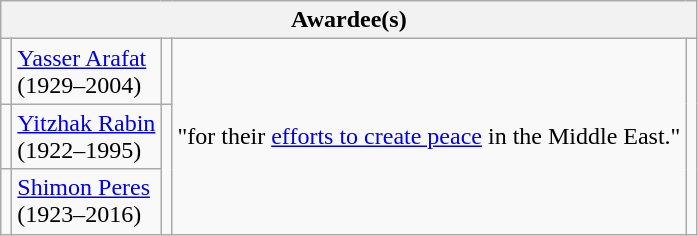<table class="wikitable">
<tr>
<th colspan="5">Awardee(s)</th>
</tr>
<tr>
<td></td>
<td><a href='#'>Yasser Arafat</a><br>(1929–2004)</td>
<td></td>
<td rowspan="3">"for their <a href='#'>efforts to create peace</a> in the Middle East."</td>
<td rowspan="3"></td>
</tr>
<tr>
<td></td>
<td><a href='#'>Yitzhak Rabin</a><br>(1922–1995)</td>
<td rowspan="2"></td>
</tr>
<tr>
<td></td>
<td><a href='#'>Shimon Peres</a><br>(1923–2016)</td>
</tr>
</table>
